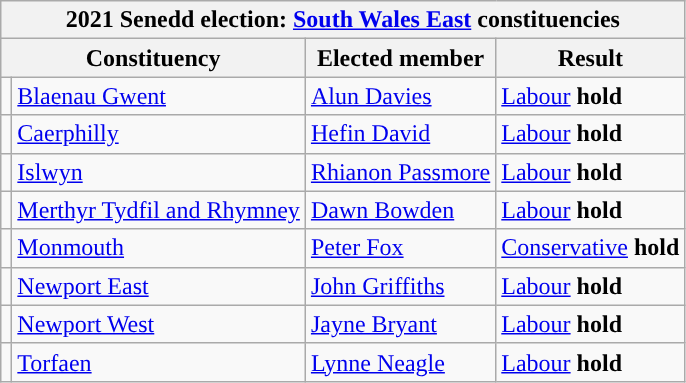<table class="wikitable">
<tr>
<th colspan="4">2021 Senedd election: <a href='#'>South Wales East</a> constituencies</th>
</tr>
<tr>
<th colspan="2">Constituency</th>
<th>Elected member</th>
<th>Result</th>
</tr>
<tr>
<td style="background-color: "></td>
<td><a href='#'>Blaenau Gwent</a></td>
<td><a href='#'>Alun Davies</a></td>
<td><a href='#'>Labour</a> <strong>hold</strong></td>
</tr>
<tr>
<td style="background-color: "></td>
<td><a href='#'>Caerphilly</a></td>
<td><a href='#'>Hefin David</a></td>
<td><a href='#'>Labour</a> <strong>hold</strong></td>
</tr>
<tr>
<td style="background-color: "></td>
<td><a href='#'>Islwyn</a></td>
<td><a href='#'>Rhianon Passmore</a></td>
<td><a href='#'>Labour</a> <strong>hold</strong></td>
</tr>
<tr>
<td style="background-color: "></td>
<td><a href='#'>Merthyr Tydfil and Rhymney</a></td>
<td><a href='#'>Dawn Bowden</a></td>
<td><a href='#'>Labour</a> <strong>hold</strong></td>
</tr>
<tr>
<td style="background-color: "></td>
<td><a href='#'>Monmouth</a></td>
<td><a href='#'>Peter Fox</a></td>
<td><a href='#'>Conservative</a> <strong>hold</strong></td>
</tr>
<tr>
<td style="background-color: "></td>
<td><a href='#'>Newport East</a></td>
<td><a href='#'>John Griffiths</a></td>
<td><a href='#'>Labour</a> <strong>hold</strong></td>
</tr>
<tr>
<td style="background-color: "></td>
<td><a href='#'>Newport West</a></td>
<td><a href='#'>Jayne Bryant</a></td>
<td><a href='#'>Labour</a> <strong>hold</strong></td>
</tr>
<tr>
<td style="background-color: "></td>
<td><a href='#'>Torfaen</a></td>
<td><a href='#'>Lynne Neagle</a></td>
<td><a href='#'>Labour</a> <strong>hold</strong></td>
</tr>
</table>
